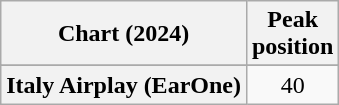<table class="wikitable sortable plainrowheaders" style="text-align:center;">
<tr>
<th scope="col">Chart (2024)</th>
<th scope="col">Peak<br>position</th>
</tr>
<tr>
</tr>
<tr>
<th scope="row">Italy Airplay (EarOne)</th>
<td>40</td>
</tr>
</table>
